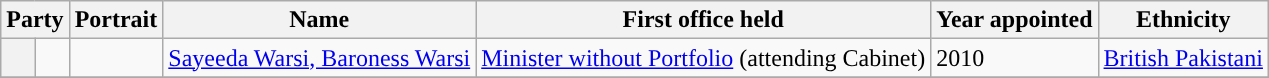<table class="wikitable sortable">
<tr>
<th colspan=2>Party</th>
<th>Portrait</th>
<th>Name</th>
<th>First office held</th>
<th>Year appointed</th>
<th>Ethnicity</th>
</tr>
<tr>
<th style="background-color: "></th>
<td></td>
<td></td>
<td><a href='#'>Sayeeda Warsi, Baroness Warsi</a></td>
<td><a href='#'>Minister without Portfolio</a> (attending Cabinet)</td>
<td>2010</td>
<td><a href='#'>British Pakistani</a></td>
</tr>
<tr>
</tr>
</table>
